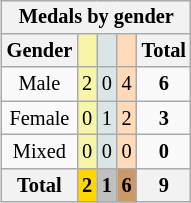<table class=wikitable style=font-size:85%;float:right;text-align:center>
<tr>
<th colspan=5>Medals by gender</th>
</tr>
<tr>
<th>Gender</th>
<td bgcolor=F7F6A8></td>
<td bgcolor=DCE5E5></td>
<td bgcolor=FFDAB9></td>
<th>Total</th>
</tr>
<tr>
<td>Male</td>
<td bgcolor=F7F6A8>2</td>
<td bgcolor=DCE5E5>0</td>
<td bgcolor=FFDAB9>4</td>
<td><strong>6</strong></td>
</tr>
<tr>
<td>Female</td>
<td bgcolor=F7F6A8>0</td>
<td bgcolor=DCE5E5>1</td>
<td bgcolor=FFDAB9>2</td>
<td><strong>3</strong></td>
</tr>
<tr>
<td>Mixed</td>
<td bgcolor=F7F6A8>0</td>
<td bgcolor=DCE5E5>0</td>
<td bgcolor=FFDAB9>0</td>
<td><strong>0</strong></td>
</tr>
<tr>
<th>Total</th>
<th style=background:gold>2</th>
<th style=background:silver>1</th>
<th style=background:#c96>6</th>
<th>9</th>
</tr>
</table>
